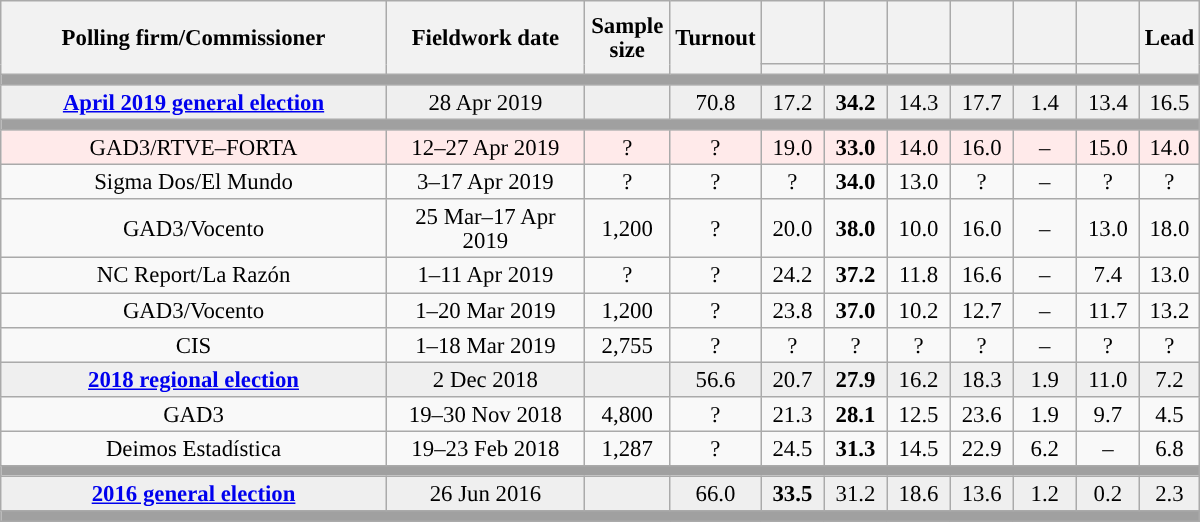<table class="wikitable collapsible collapsed" style="text-align:center; font-size:95%; line-height:16px;">
<tr style="height:42px;">
<th style="width:250px;" rowspan="2">Polling firm/Commissioner</th>
<th style="width:125px;" rowspan="2">Fieldwork date</th>
<th style="width:50px;" rowspan="2">Sample size</th>
<th style="width:45px;" rowspan="2">Turnout</th>
<th style="width:35px;"></th>
<th style="width:35px;"></th>
<th style="width:35px;"></th>
<th style="width:35px;"></th>
<th style="width:35px;"></th>
<th style="width:35px;"></th>
<th style="width:30px;" rowspan="2">Lead</th>
</tr>
<tr>
<th style="color:inherit;background:"></th>
<th style="color:inherit;background:"></th>
<th style="color:inherit;background:"></th>
<th style="color:inherit;background:"></th>
<th style="color:inherit;background:"></th>
<th style="color:inherit;background:"></th>
</tr>
<tr>
<td colspan="11" style="background:#A0A0A0"></td>
</tr>
<tr style="background:#EFEFEF;">
<td><strong><a href='#'>April 2019 general election</a></strong></td>
<td>28 Apr 2019</td>
<td></td>
<td>70.8</td>
<td>17.2<br></td>
<td><strong>34.2</strong><br></td>
<td>14.3<br></td>
<td>17.7<br></td>
<td>1.4<br></td>
<td>13.4<br></td>
<td style="background:">16.5</td>
</tr>
<tr>
<td colspan="11" style="background:#A0A0A0"></td>
</tr>
<tr style="background:#FFEAEA;">
<td>GAD3/RTVE–FORTA</td>
<td>12–27 Apr 2019</td>
<td>?</td>
<td>?</td>
<td>19.0<br></td>
<td><strong>33.0</strong><br></td>
<td>14.0<br></td>
<td>16.0<br></td>
<td>–</td>
<td>15.0<br></td>
<td style="background:">14.0</td>
</tr>
<tr>
<td>Sigma Dos/El Mundo</td>
<td>3–17 Apr 2019</td>
<td>?</td>
<td>?</td>
<td>?<br></td>
<td><strong>34.0</strong><br></td>
<td>13.0<br></td>
<td>?<br></td>
<td>–</td>
<td>?<br></td>
<td style="background:">?</td>
</tr>
<tr>
<td>GAD3/Vocento</td>
<td>25 Mar–17 Apr 2019</td>
<td>1,200</td>
<td>?</td>
<td>20.0<br></td>
<td><strong>38.0</strong><br></td>
<td>10.0<br></td>
<td>16.0<br></td>
<td>–</td>
<td>13.0<br></td>
<td style="background:">18.0</td>
</tr>
<tr>
<td>NC Report/La Razón</td>
<td>1–11 Apr 2019</td>
<td>?</td>
<td>?</td>
<td>24.2<br></td>
<td><strong>37.2</strong><br></td>
<td>11.8<br></td>
<td>16.6<br></td>
<td>–</td>
<td>7.4<br></td>
<td style="background:">13.0</td>
</tr>
<tr>
<td>GAD3/Vocento</td>
<td>1–20 Mar 2019</td>
<td>1,200</td>
<td>?</td>
<td>23.8<br></td>
<td><strong>37.0</strong><br></td>
<td>10.2<br></td>
<td>12.7<br></td>
<td>–</td>
<td>11.7<br></td>
<td style="background:">13.2</td>
</tr>
<tr>
<td>CIS</td>
<td>1–18 Mar 2019</td>
<td>2,755</td>
<td>?</td>
<td>?<br></td>
<td>?<br></td>
<td>?<br></td>
<td>?<br></td>
<td>–</td>
<td>?<br></td>
<td style="background:">?</td>
</tr>
<tr style="background:#EFEFEF;">
<td><strong><a href='#'>2018 regional election</a></strong></td>
<td>2 Dec 2018</td>
<td></td>
<td>56.6</td>
<td>20.7<br></td>
<td><strong>27.9</strong><br></td>
<td>16.2<br></td>
<td>18.3<br></td>
<td>1.9<br></td>
<td>11.0<br></td>
<td style="background:">7.2</td>
</tr>
<tr>
<td>GAD3</td>
<td>19–30 Nov 2018</td>
<td>4,800</td>
<td>?</td>
<td>21.3</td>
<td><strong>28.1</strong></td>
<td>12.5</td>
<td>23.6</td>
<td>1.9</td>
<td>9.7</td>
<td style="background:">4.5</td>
</tr>
<tr>
<td>Deimos Estadística</td>
<td>19–23 Feb 2018</td>
<td>1,287</td>
<td>?</td>
<td>24.5<br></td>
<td><strong>31.3</strong><br></td>
<td>14.5<br></td>
<td>22.9<br></td>
<td>6.2<br></td>
<td>–</td>
<td style="background:">6.8</td>
</tr>
<tr>
<td colspan="11" style="background:#A0A0A0"></td>
</tr>
<tr style="background:#EFEFEF;">
<td><strong><a href='#'>2016 general election</a></strong></td>
<td>26 Jun 2016</td>
<td></td>
<td>66.0</td>
<td><strong>33.5</strong><br></td>
<td>31.2<br></td>
<td>18.6<br></td>
<td>13.6<br></td>
<td>1.2<br></td>
<td>0.2<br></td>
<td style="background:">2.3</td>
</tr>
<tr>
<td colspan="11" style="background:#A0A0A0"></td>
</tr>
</table>
